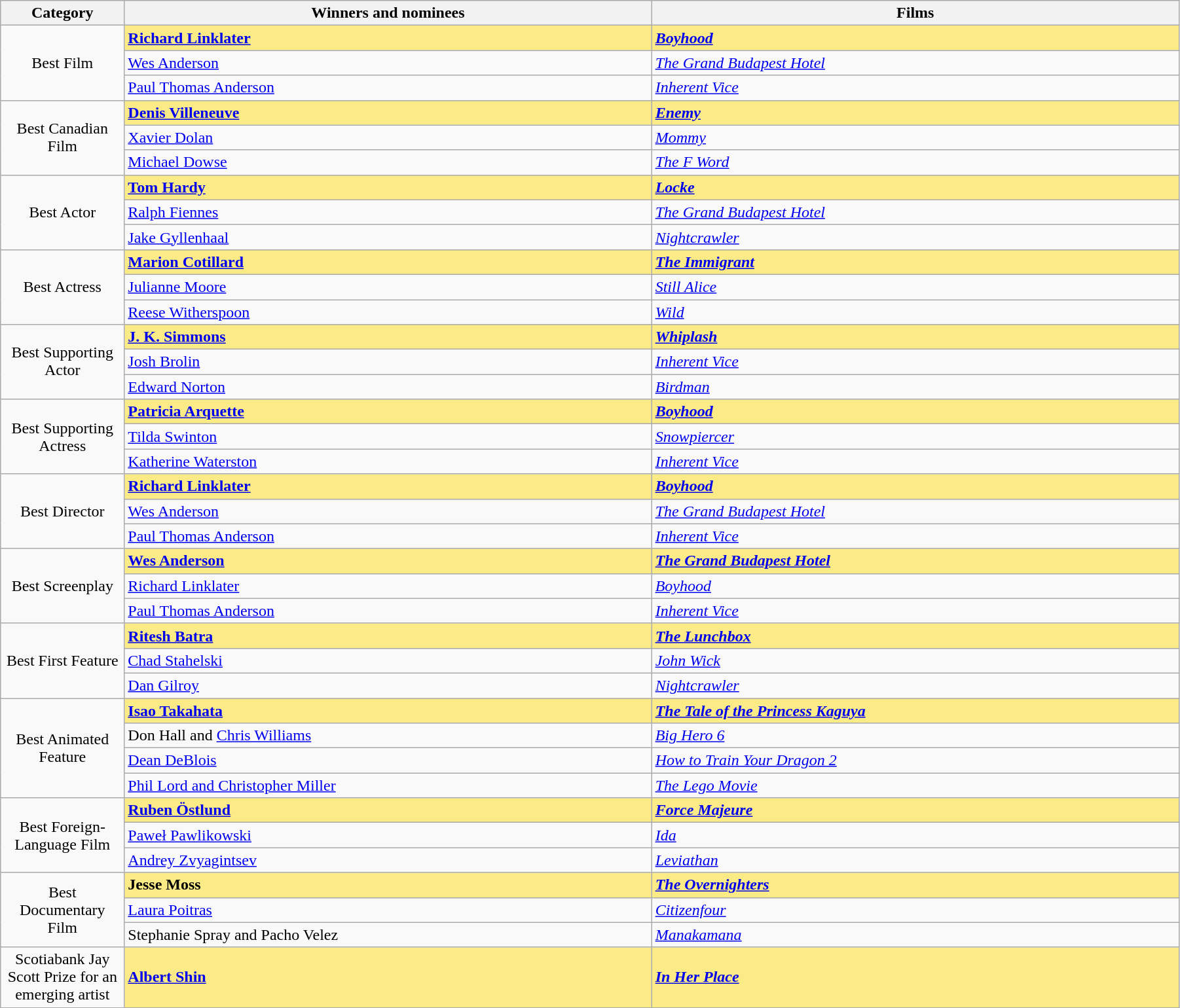<table class="wikitable" width="95%" cellpadding="5">
<tr>
<th width="100"><strong>Category</strong></th>
<th width="450"><strong>Winners and nominees</strong></th>
<th width="450"><strong>Films</strong></th>
</tr>
<tr>
<td rowspan="3" style="text-align:center;">Best Film</td>
<td style="background:#FAEB86;"><strong><a href='#'>Richard Linklater</a></strong></td>
<td style="background:#FAEB86;"><strong><em><a href='#'>Boyhood</a></em></strong></td>
</tr>
<tr>
<td><a href='#'>Wes Anderson</a></td>
<td><em><a href='#'>The Grand Budapest Hotel</a></em></td>
</tr>
<tr>
<td><a href='#'>Paul Thomas Anderson</a></td>
<td><em><a href='#'>Inherent Vice</a></em></td>
</tr>
<tr>
<td rowspan="3" style="text-align:center;">Best Canadian Film</td>
<td style="background:#FAEB86;"><strong><a href='#'>Denis Villeneuve</a></strong></td>
<td style="background:#FAEB86;"><strong><em><a href='#'>Enemy</a></em></strong></td>
</tr>
<tr>
<td><a href='#'>Xavier Dolan</a></td>
<td><em><a href='#'>Mommy</a></em></td>
</tr>
<tr>
<td><a href='#'>Michael Dowse</a></td>
<td><em><a href='#'>The F Word</a></em></td>
</tr>
<tr>
<td rowspan="3" style="text-align:center;">Best Actor</td>
<td style="background:#FAEB86;"><strong><a href='#'>Tom Hardy</a></strong></td>
<td style="background:#FAEB86;"><strong><em><a href='#'>Locke</a></em></strong></td>
</tr>
<tr>
<td><a href='#'>Ralph Fiennes</a></td>
<td><em><a href='#'>The Grand Budapest Hotel</a></em></td>
</tr>
<tr>
<td><a href='#'>Jake Gyllenhaal</a></td>
<td><em><a href='#'>Nightcrawler</a></em></td>
</tr>
<tr>
<td rowspan="3" style="text-align:center;">Best Actress</td>
<td style="background:#FAEB86;"><strong><a href='#'>Marion Cotillard</a></strong></td>
<td style="background:#FAEB86;"><strong><em><a href='#'>The Immigrant</a></em></strong></td>
</tr>
<tr>
<td><a href='#'>Julianne Moore</a></td>
<td><em><a href='#'>Still Alice</a></em></td>
</tr>
<tr>
<td><a href='#'>Reese Witherspoon</a></td>
<td><em><a href='#'>Wild</a></em></td>
</tr>
<tr>
<td rowspan="3" style="text-align:center;">Best Supporting Actor</td>
<td style="background:#FAEB86;"><strong><a href='#'>J. K. Simmons</a></strong></td>
<td style="background:#FAEB86;"><strong><em><a href='#'>Whiplash</a></em></strong></td>
</tr>
<tr>
<td><a href='#'>Josh Brolin</a></td>
<td><em><a href='#'>Inherent Vice</a></em></td>
</tr>
<tr>
<td><a href='#'>Edward Norton</a></td>
<td><em><a href='#'>Birdman</a></em></td>
</tr>
<tr>
<td rowspan="3" style="text-align:center;">Best Supporting Actress</td>
<td style="background:#FAEB86;"><strong><a href='#'>Patricia Arquette</a></strong></td>
<td style="background:#FAEB86;"><strong><em><a href='#'>Boyhood</a></em></strong></td>
</tr>
<tr>
<td><a href='#'>Tilda Swinton</a></td>
<td><em><a href='#'>Snowpiercer</a></em></td>
</tr>
<tr>
<td><a href='#'>Katherine Waterston</a></td>
<td><em><a href='#'>Inherent Vice</a></em></td>
</tr>
<tr>
<td rowspan="3" style="text-align:center;">Best Director</td>
<td style="background:#FAEB86;"><strong><a href='#'>Richard Linklater</a></strong></td>
<td style="background:#FAEB86;"><strong><em><a href='#'>Boyhood</a></em></strong></td>
</tr>
<tr>
<td><a href='#'>Wes Anderson</a></td>
<td><em><a href='#'>The Grand Budapest Hotel</a></em></td>
</tr>
<tr>
<td><a href='#'>Paul Thomas Anderson</a></td>
<td><em><a href='#'>Inherent Vice</a></em></td>
</tr>
<tr>
<td rowspan="3" style="text-align:center;">Best Screenplay</td>
<td style="background:#FAEB86;"><strong><a href='#'>Wes Anderson</a></strong></td>
<td style="background:#FAEB86;"><strong><em><a href='#'>The Grand Budapest Hotel</a></em></strong></td>
</tr>
<tr>
<td><a href='#'>Richard Linklater</a></td>
<td><em><a href='#'>Boyhood</a></em></td>
</tr>
<tr>
<td><a href='#'>Paul Thomas Anderson</a></td>
<td><em><a href='#'>Inherent Vice</a></em></td>
</tr>
<tr>
<td rowspan="3" style="text-align:center;">Best First Feature</td>
<td style="background:#FAEB86;"><strong><a href='#'>Ritesh Batra</a></strong></td>
<td style="background:#FAEB86;"><strong><em><a href='#'>The Lunchbox</a></em></strong></td>
</tr>
<tr>
<td><a href='#'>Chad Stahelski</a></td>
<td><em><a href='#'>John Wick</a></em></td>
</tr>
<tr>
<td><a href='#'>Dan Gilroy</a></td>
<td><em><a href='#'>Nightcrawler</a></em></td>
</tr>
<tr>
<td rowspan="4" style="text-align:center;">Best Animated Feature</td>
<td style="background:#FAEB86;"><strong><a href='#'>Isao Takahata</a></strong></td>
<td style="background:#FAEB86;"><strong><em><a href='#'>The Tale of the Princess Kaguya</a></em></strong></td>
</tr>
<tr>
<td>Don Hall and <a href='#'>Chris Williams</a></td>
<td><em><a href='#'>Big Hero 6</a></em></td>
</tr>
<tr>
<td><a href='#'>Dean DeBlois</a></td>
<td><em><a href='#'>How to Train Your Dragon 2</a></em></td>
</tr>
<tr>
<td><a href='#'>Phil Lord and Christopher Miller</a></td>
<td><em><a href='#'>The Lego Movie</a></em></td>
</tr>
<tr>
<td rowspan="3" style="text-align:center;">Best Foreign-Language Film</td>
<td style="background:#FAEB86;"><strong><a href='#'>Ruben Östlund</a></strong></td>
<td style="background:#FAEB86;"><strong><em><a href='#'>Force Majeure</a></em></strong></td>
</tr>
<tr>
<td><a href='#'>Paweł Pawlikowski</a></td>
<td><em><a href='#'>Ida</a></em></td>
</tr>
<tr>
<td><a href='#'>Andrey Zvyagintsev</a></td>
<td><em><a href='#'>Leviathan</a></em></td>
</tr>
<tr>
<td rowspan="3" style="text-align:center;">Best Documentary Film</td>
<td style="background:#FAEB86;"><strong>Jesse Moss</strong></td>
<td style="background:#FAEB86;"><strong><em><a href='#'>The Overnighters</a></em></strong></td>
</tr>
<tr>
<td><a href='#'>Laura Poitras</a></td>
<td><em><a href='#'>Citizenfour</a></em></td>
</tr>
<tr>
<td>Stephanie Spray and Pacho Velez</td>
<td><em><a href='#'>Manakamana</a></em></td>
</tr>
<tr>
<td rowspan="1" style="text-align:center;">Scotiabank Jay Scott Prize for an emerging artist</td>
<td style="background:#FAEB86;"><strong><a href='#'>Albert Shin</a></strong></td>
<td style="background:#FAEB86;"><strong><em><a href='#'>In Her Place</a></em></strong></td>
</tr>
</table>
